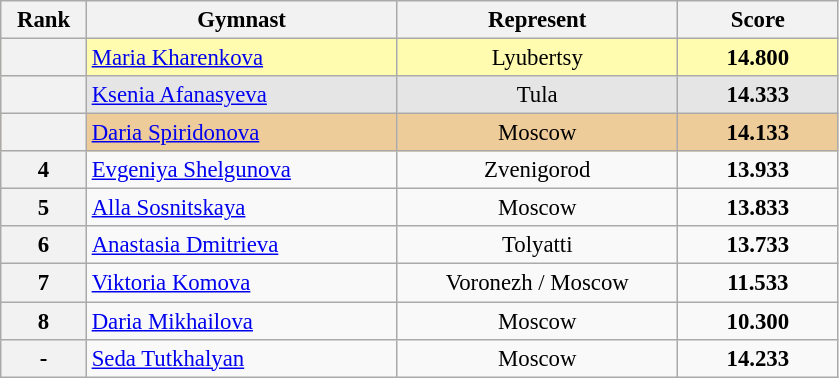<table class="wikitable sortable" style="text-align:center; font-size:95%">
<tr>
<th scope="col" style="width:50px;">Rank</th>
<th scope="col" style="width:200px;">Gymnast</th>
<th scope="col" style="width:180px;">Represent</th>
<th scope="col" style="width:100px;">Score</th>
</tr>
<tr style="background:#fffcaf;">
<th scope=row style="text-align:center"></th>
<td style="text-align:left;"><a href='#'>Maria Kharenkova</a></td>
<td>Lyubertsy</td>
<td><strong>14.800</strong></td>
</tr>
<tr style="background:#e5e5e5;">
<th scope=row style="text-align:center"></th>
<td style="text-align:left;"><a href='#'>Ksenia Afanasyeva</a></td>
<td>Tula</td>
<td><strong>14.333</strong></td>
</tr>
<tr style="background:#ec9;">
<th scope=row style="text-align:center"></th>
<td style="text-align:left;"><a href='#'>Daria Spiridonova</a></td>
<td>Moscow</td>
<td><strong>14.133</strong></td>
</tr>
<tr>
<th scope=row style="text-align:center">4</th>
<td style="text-align:left;"><a href='#'>Evgeniya Shelgunova</a></td>
<td>Zvenigorod</td>
<td><strong>13.933</strong></td>
</tr>
<tr>
<th scope=row style="text-align:center">5</th>
<td style="text-align:left;"><a href='#'>Alla Sosnitskaya</a></td>
<td>Moscow</td>
<td><strong>13.833</strong></td>
</tr>
<tr>
<th scope=row style="text-align:center">6</th>
<td style="text-align:left;"><a href='#'>Anastasia Dmitrieva</a></td>
<td>Tolyatti</td>
<td><strong>13.733</strong></td>
</tr>
<tr>
<th scope=row style="text-align:center">7</th>
<td style="text-align:left;"><a href='#'>Viktoria Komova</a></td>
<td>Voronezh / Moscow</td>
<td><strong>11.533</strong></td>
</tr>
<tr>
<th scope=row style="text-align:center">8</th>
<td style="text-align:left;"><a href='#'>Daria Mikhailova</a></td>
<td>Moscow</td>
<td><strong>10.300</strong></td>
</tr>
<tr>
<th scope=row style="text-align:center">-</th>
<td style="text-align:left;"><a href='#'>Seda Tutkhalyan</a></td>
<td>Moscow</td>
<td><strong>14.233</strong></td>
</tr>
</table>
